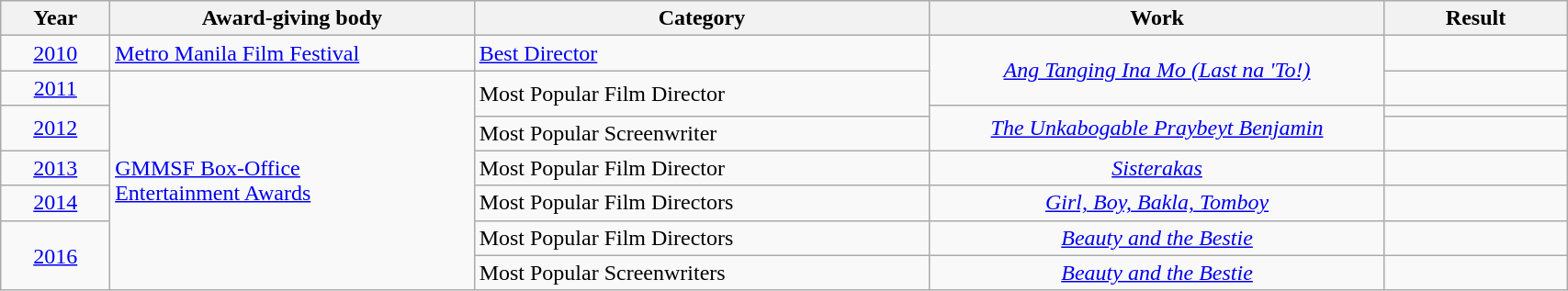<table | width="90%" class="wikitable sortable">
<tr>
<th width="6%">Year</th>
<th width="20%">Award-giving body</th>
<th width="25%">Category</th>
<th width="25%">Work</th>
<th width="10%">Result</th>
</tr>
<tr>
<td rowspan="1" align="center"><a href='#'>2010</a></td>
<td rowspan="1" align="left"><a href='#'>Metro Manila Film Festival</a></td>
<td align="left"><a href='#'>Best Director</a></td>
<td align=center rowspan="2"><em><a href='#'>Ang Tanging Ina Mo (Last na 'To!)</a></em></td>
<td></td>
</tr>
<tr>
<td align=center rowspan=1><a href='#'>2011</a></td>
<td rowspan=7><a href='#'>GMMSF Box-Office<br>Entertainment Awards</a></td>
<td rowspan=2>Most Popular Film Director</td>
<td></td>
</tr>
<tr>
<td align=center rowspan=2><a href='#'>2012</a></td>
<td rowspan=2 align=center><em><a href='#'>The Unkabogable Praybeyt Benjamin</a></em></td>
<td></td>
</tr>
<tr>
<td>Most Popular Screenwriter<br></td>
<td></td>
</tr>
<tr>
<td align=center><a href='#'>2013</a></td>
<td>Most Popular Film Director</td>
<td align=center><em><a href='#'>Sisterakas</a></em></td>
<td></td>
</tr>
<tr>
<td align=center><a href='#'>2014</a></td>
<td>Most Popular Film Directors<br></td>
<td align=center><em><a href='#'>Girl, Boy, Bakla, Tomboy</a></em></td>
<td></td>
</tr>
<tr>
<td align=center rowspan=2><a href='#'>2016</a></td>
<td>Most Popular Film Directors<br></td>
<td align=center><em><a href='#'>Beauty and the Bestie</a></em></td>
<td></td>
</tr>
<tr>
<td>Most Popular Screenwriters<br></td>
<td align=center><em><a href='#'>Beauty and the Bestie</a></em></td>
<td></td>
</tr>
</table>
